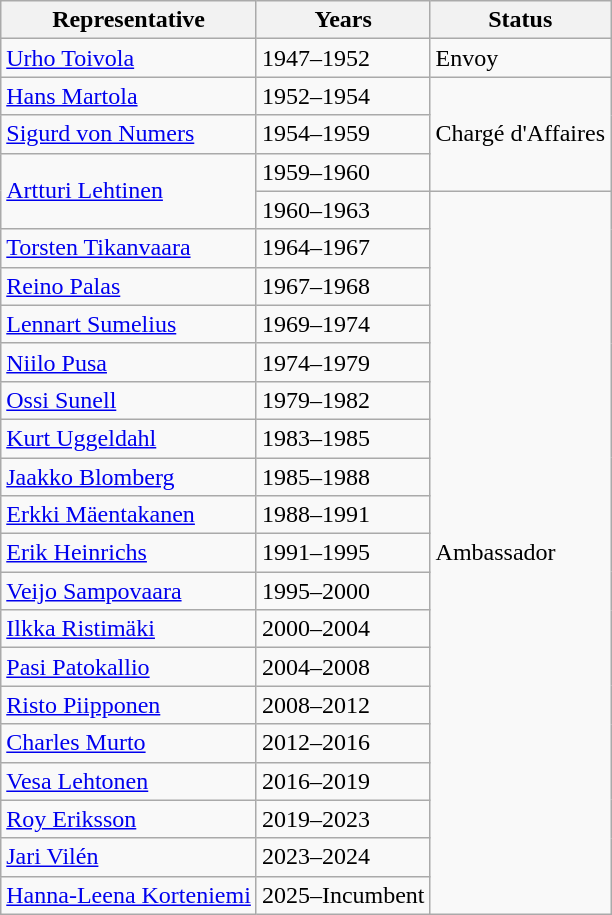<table class="wikitable sortable">
<tr>
<th>Representative</th>
<th>Years</th>
<th>Status</th>
</tr>
<tr>
<td><a href='#'>Urho Toivola</a></td>
<td>1947–1952</td>
<td>Envoy</td>
</tr>
<tr>
<td><a href='#'>Hans Martola</a></td>
<td>1952–1954</td>
<td rowspan="3">Chargé d'Affaires</td>
</tr>
<tr>
<td><a href='#'>Sigurd von Numers</a></td>
<td>1954–1959</td>
</tr>
<tr>
<td rowspan="2"><a href='#'>Artturi Lehtinen</a></td>
<td>1959–1960</td>
</tr>
<tr>
<td>1960–1963</td>
<td rowspan="19">Ambassador</td>
</tr>
<tr>
<td><a href='#'>Torsten Tikanvaara</a></td>
<td>1964–1967</td>
</tr>
<tr>
<td><a href='#'>Reino Palas</a></td>
<td>1967–1968</td>
</tr>
<tr>
<td><a href='#'>Lennart Sumelius</a></td>
<td>1969–1974</td>
</tr>
<tr>
<td><a href='#'>Niilo Pusa</a></td>
<td>1974–1979</td>
</tr>
<tr>
<td><a href='#'>Ossi Sunell</a></td>
<td>1979–1982</td>
</tr>
<tr>
<td><a href='#'>Kurt Uggeldahl</a></td>
<td>1983–1985</td>
</tr>
<tr>
<td><a href='#'>Jaakko Blomberg</a></td>
<td>1985–1988</td>
</tr>
<tr>
<td><a href='#'>Erkki Mäentakanen</a></td>
<td>1988–1991</td>
</tr>
<tr>
<td><a href='#'>Erik Heinrichs</a></td>
<td>1991–1995</td>
</tr>
<tr>
<td><a href='#'>Veijo Sampovaara</a></td>
<td>1995–2000</td>
</tr>
<tr>
<td><a href='#'>Ilkka Ristimäki</a></td>
<td>2000–2004</td>
</tr>
<tr>
<td><a href='#'>Pasi Patokallio</a></td>
<td>2004–2008</td>
</tr>
<tr>
<td><a href='#'>Risto Piipponen</a></td>
<td>2008–2012</td>
</tr>
<tr>
<td><a href='#'>Charles Murto</a></td>
<td>2012–2016</td>
</tr>
<tr>
<td><a href='#'>Vesa Lehtonen</a></td>
<td>2016–2019</td>
</tr>
<tr>
<td><a href='#'>Roy Eriksson</a></td>
<td>2019–2023</td>
</tr>
<tr>
<td><a href='#'>Jari Vilén</a></td>
<td>2023–2024</td>
</tr>
<tr>
<td><a href='#'>Hanna-Leena Korteniemi</a></td>
<td>2025–Incumbent</td>
</tr>
</table>
